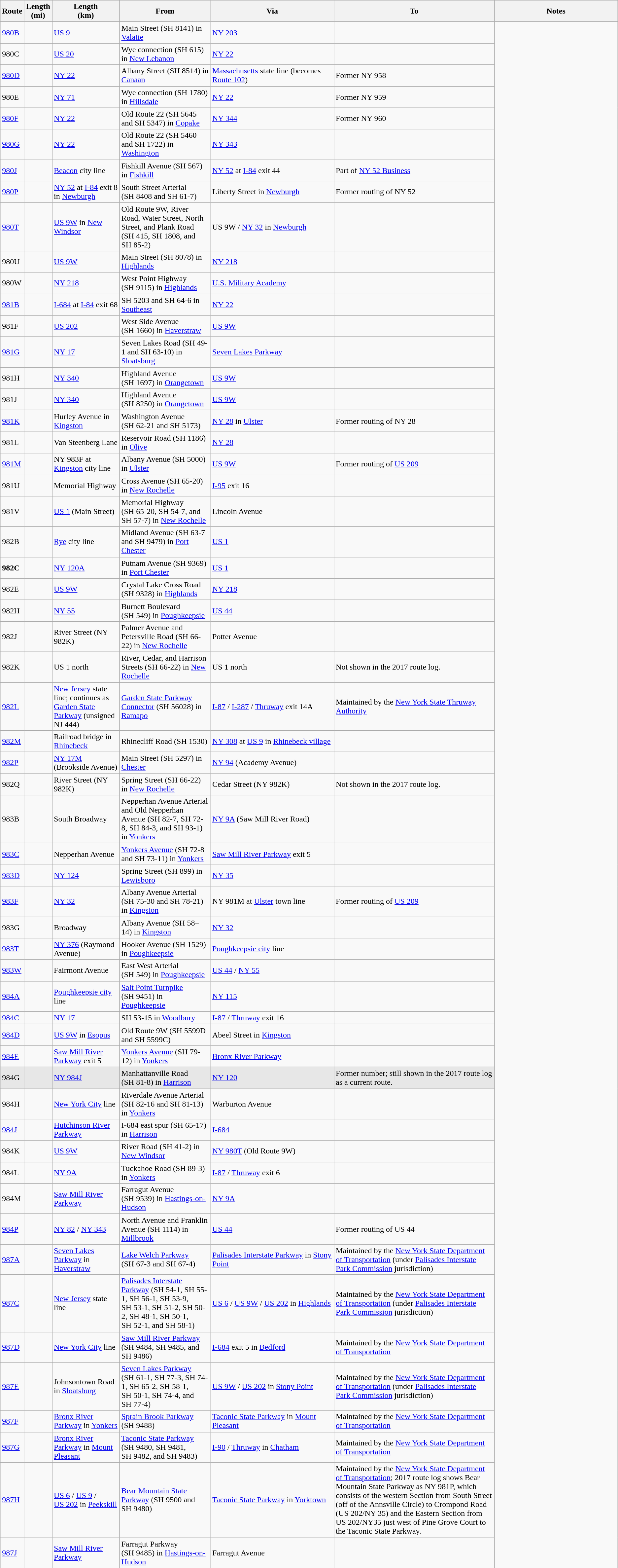<table class="wikitable sortable">
<tr>
<th>Route</th>
<th>Length<br>(mi)</th>
<th>Length<br>(km)</th>
<th>From</th>
<th width="20%">Via</th>
<th>To</th>
<th width="20%">Notes</th>
</tr>
<tr>
<td><a href='#'>980B</a></td>
<td></td>
<td><a href='#'>US 9</a></td>
<td>Main Street (SH 8141) in <a href='#'>Valatie</a></td>
<td><a href='#'>NY&nbsp;203</a></td>
<td></td>
</tr>
<tr>
<td id="80C">980C</td>
<td></td>
<td><a href='#'>US 20</a></td>
<td>Wye connection (SH 615) in <a href='#'>New Lebanon</a></td>
<td><a href='#'>NY&nbsp;22</a></td>
<td></td>
</tr>
<tr>
<td><a href='#'>980D</a></td>
<td></td>
<td><a href='#'>NY&nbsp;22</a></td>
<td>Albany Street (SH 8514) in <a href='#'>Canaan</a></td>
<td><a href='#'>Massachusetts</a> state line (becomes <a href='#'>Route 102</a>)</td>
<td>Former NY 958</td>
</tr>
<tr>
<td id="80E">980E</td>
<td></td>
<td><a href='#'>NY&nbsp;71</a></td>
<td>Wye connection (SH 1780) in <a href='#'>Hillsdale</a></td>
<td><a href='#'>NY&nbsp;22</a></td>
<td>Former NY 959</td>
</tr>
<tr>
<td><a href='#'>980F</a></td>
<td></td>
<td><a href='#'>NY&nbsp;22</a></td>
<td>Old Route 22 (SH 5645 and SH 5347) in <a href='#'>Copake</a></td>
<td><a href='#'>NY&nbsp;344</a></td>
<td>Former NY 960</td>
</tr>
<tr>
<td><a href='#'>980G</a></td>
<td></td>
<td><a href='#'>NY&nbsp;22</a></td>
<td>Old Route 22 (SH 5460 and SH 1722) in <a href='#'>Washington</a></td>
<td><a href='#'>NY&nbsp;343</a></td>
<td></td>
</tr>
<tr>
<td><a href='#'>980J</a></td>
<td></td>
<td><a href='#'>Beacon</a> city line</td>
<td>Fishkill Avenue (SH 567) in <a href='#'>Fishkill</a></td>
<td><a href='#'>NY&nbsp;52</a> at <a href='#'>I-84</a> exit 44</td>
<td>Part of <a href='#'>NY&nbsp;52 Business</a></td>
</tr>
<tr>
<td><a href='#'>980P</a></td>
<td></td>
<td><a href='#'>NY&nbsp;52</a> at <a href='#'>I-84</a> exit 8 in <a href='#'>Newburgh</a></td>
<td>South Street Arterial (SH 8408 and SH 61-7)</td>
<td>Liberty Street in <a href='#'>Newburgh</a></td>
<td>Former routing of NY 52</td>
</tr>
<tr>
<td><a href='#'>980T</a></td>
<td></td>
<td><a href='#'>US&nbsp;9W</a> in <a href='#'>New Windsor</a></td>
<td>Old Route 9W, River Road, Water Street, North Street, and Plank Road (SH 415, SH 1808, and SH 85-2)</td>
<td>US 9W / <a href='#'>NY&nbsp;32</a> in <a href='#'>Newburgh</a></td>
<td></td>
</tr>
<tr>
<td id="80U">980U</td>
<td></td>
<td><a href='#'>US&nbsp;9W</a></td>
<td>Main Street (SH 8078) in <a href='#'>Highlands</a></td>
<td><a href='#'>NY&nbsp;218</a></td>
<td></td>
</tr>
<tr>
<td id="80W">980W</td>
<td></td>
<td><a href='#'>NY&nbsp;218</a></td>
<td>West Point Highway (SH 9115) in <a href='#'>Highlands</a></td>
<td><a href='#'>U.S. Military Academy</a></td>
<td></td>
</tr>
<tr>
<td><a href='#'>981B</a></td>
<td></td>
<td><a href='#'>I-684</a> at <a href='#'>I-84</a> exit 68</td>
<td>SH 5203 and SH 64-6 in <a href='#'>Southeast</a></td>
<td><a href='#'>NY&nbsp;22</a></td>
<td></td>
</tr>
<tr>
<td id="81F">981F</td>
<td></td>
<td><a href='#'>US 202</a></td>
<td>West Side Avenue (SH 1660) in <a href='#'>Haverstraw</a></td>
<td><a href='#'>US&nbsp;9W</a></td>
<td></td>
</tr>
<tr>
<td><a href='#'>981G</a></td>
<td></td>
<td><a href='#'>NY&nbsp;17</a></td>
<td>Seven Lakes Road (SH 49-1 and SH 63-10) in <a href='#'>Sloatsburg</a></td>
<td><a href='#'>Seven Lakes Parkway</a></td>
<td></td>
</tr>
<tr>
<td id="81H">981H</td>
<td></td>
<td><a href='#'>NY&nbsp;340</a></td>
<td>Highland Avenue (SH 1697) in <a href='#'>Orangetown</a></td>
<td><a href='#'>US&nbsp;9W</a></td>
<td></td>
</tr>
<tr>
<td id="81J">981J</td>
<td></td>
<td><a href='#'>NY&nbsp;340</a></td>
<td>Highland Avenue (SH 8250) in <a href='#'>Orangetown</a></td>
<td><a href='#'>US&nbsp;9W</a></td>
<td></td>
</tr>
<tr>
<td><a href='#'>981K</a></td>
<td></td>
<td>Hurley Avenue in <a href='#'>Kingston</a></td>
<td>Washington Avenue (SH 62-21 and SH 5173)</td>
<td><a href='#'>NY&nbsp;28</a> in <a href='#'>Ulster</a></td>
<td>Former routing of NY 28</td>
</tr>
<tr>
<td id="81L">981L</td>
<td></td>
<td>Van Steenberg Lane</td>
<td>Reservoir Road (SH 1186) in <a href='#'>Olive</a></td>
<td><a href='#'>NY&nbsp;28</a></td>
<td></td>
</tr>
<tr>
<td><a href='#'>981M</a></td>
<td></td>
<td>NY 983F at <a href='#'>Kingston</a> city line</td>
<td>Albany Avenue (SH 5000) in <a href='#'>Ulster</a></td>
<td><a href='#'>US&nbsp;9W</a></td>
<td>Former routing of <a href='#'>US 209</a></td>
</tr>
<tr>
<td id="81U">981U</td>
<td></td>
<td>Memorial Highway</td>
<td>Cross Avenue (SH 65-20) in <a href='#'>New Rochelle</a></td>
<td><a href='#'>I-95</a> exit 16</td>
<td></td>
</tr>
<tr>
<td id="81V">981V</td>
<td></td>
<td><a href='#'>US 1</a> (Main Street)</td>
<td>Memorial Highway (SH 65-20, SH 54-7, and SH 57-7) in <a href='#'>New Rochelle</a></td>
<td>Lincoln Avenue</td>
<td></td>
</tr>
<tr>
<td id="82B">982B</td>
<td></td>
<td><a href='#'>Rye</a> city line</td>
<td>Midland Avenue (SH 63-7 and SH 9479) in <a href='#'>Port Chester</a></td>
<td><a href='#'>US 1</a></td>
<td></td>
</tr>
<tr>
<td id="82C"><strong>982C</strong></td>
<td></td>
<td><a href='#'>NY&nbsp;120A</a></td>
<td>Putnam Avenue (SH 9369) in <a href='#'>Port Chester</a></td>
<td><a href='#'>US 1</a></td>
<td></td>
</tr>
<tr>
<td id="82E">982E</td>
<td></td>
<td><a href='#'>US&nbsp;9W</a></td>
<td>Crystal Lake Cross Road (SH 9328) in <a href='#'>Highlands</a></td>
<td><a href='#'>NY&nbsp;218</a></td>
<td></td>
</tr>
<tr>
<td id="82H">982H</td>
<td></td>
<td><a href='#'>NY&nbsp;55</a></td>
<td>Burnett Boulevard (SH 549) in <a href='#'>Poughkeepsie</a></td>
<td><a href='#'>US 44</a></td>
<td></td>
</tr>
<tr>
<td id="82J">982J</td>
<td></td>
<td>River Street (NY 982K)</td>
<td>Palmer Avenue and Petersville Road (SH 66-22) in <a href='#'>New Rochelle</a></td>
<td>Potter Avenue</td>
<td></td>
</tr>
<tr>
<td>982K</td>
<td></td>
<td>US 1 north</td>
<td>River, Cedar, and Harrison Streets (SH 66-22) in <a href='#'>New Rochelle</a></td>
<td>US 1 north</td>
<td>Not shown in the 2017 route log.</td>
</tr>
<tr>
<td><a href='#'>982L</a></td>
<td></td>
<td><a href='#'>New Jersey</a> state line; continues as <a href='#'>Garden State Parkway</a> (unsigned NJ 444)</td>
<td><a href='#'>Garden State Parkway Connector</a> (SH 56028) in <a href='#'>Ramapo</a></td>
<td><a href='#'>I-87</a> / <a href='#'>I-287</a> / <a href='#'>Thruway</a> exit 14A</td>
<td>Maintained by the <a href='#'>New York State Thruway Authority</a></td>
</tr>
<tr>
<td><a href='#'>982M</a></td>
<td></td>
<td>Railroad bridge in <a href='#'>Rhinebeck</a></td>
<td>Rhinecliff Road (SH 1530)</td>
<td><a href='#'>NY&nbsp;308</a> at <a href='#'>US 9</a> in <a href='#'>Rhinebeck village</a></td>
<td></td>
</tr>
<tr>
<td><a href='#'>982P</a></td>
<td></td>
<td><a href='#'>NY&nbsp;17M</a> (Brookside Avenue)</td>
<td>Main Street (SH 5297) in <a href='#'>Chester</a></td>
<td><a href='#'>NY&nbsp;94</a> (Academy Avenue)</td>
<td></td>
</tr>
<tr>
<td>982Q</td>
<td></td>
<td>River Street (NY 982K)</td>
<td>Spring Street (SH 66-22) in <a href='#'>New Rochelle</a></td>
<td>Cedar Street (NY 982K)</td>
<td>Not shown in the 2017 route log.</td>
</tr>
<tr>
<td id="83B">983B</td>
<td></td>
<td>South Broadway</td>
<td>Nepperhan Avenue Arterial and Old Nepperhan Avenue (SH 82-7, SH 72-8, SH 84-3, and SH 93-1) in <a href='#'>Yonkers</a></td>
<td><a href='#'>NY&nbsp;9A</a> (Saw Mill River Road)</td>
<td></td>
</tr>
<tr>
<td><a href='#'>983C</a></td>
<td></td>
<td>Nepperhan Avenue</td>
<td><a href='#'>Yonkers Avenue</a> (SH 72-8 and SH 73-11) in <a href='#'>Yonkers</a></td>
<td><a href='#'>Saw Mill River Parkway</a> exit 5</td>
<td></td>
</tr>
<tr>
<td><a href='#'>983D</a></td>
<td></td>
<td><a href='#'>NY&nbsp;124</a></td>
<td>Spring Street (SH 899) in <a href='#'>Lewisboro</a></td>
<td><a href='#'>NY&nbsp;35</a></td>
<td></td>
</tr>
<tr>
<td><a href='#'>983F</a></td>
<td></td>
<td><a href='#'>NY&nbsp;32</a></td>
<td>Albany Avenue Arterial (SH 75-30 and SH 78-21) in <a href='#'>Kingston</a></td>
<td>NY 981M at <a href='#'>Ulster</a> town line</td>
<td>Former routing of <a href='#'>US 209</a></td>
</tr>
<tr>
<td id="83G">983G</td>
<td></td>
<td>Broadway</td>
<td>Albany Avenue (SH 58–14) in <a href='#'>Kingston</a></td>
<td><a href='#'>NY&nbsp;32</a></td>
<td></td>
</tr>
<tr>
<td><a href='#'>983T</a></td>
<td></td>
<td><a href='#'>NY&nbsp;376</a> (Raymond Avenue)</td>
<td>Hooker Avenue (SH 1529) in <a href='#'>Poughkeepsie</a></td>
<td><a href='#'>Poughkeepsie city</a> line</td>
<td></td>
</tr>
<tr>
<td><a href='#'>983W</a></td>
<td></td>
<td>Fairmont Avenue</td>
<td>East West Arterial (SH 549) in <a href='#'>Poughkeepsie</a></td>
<td><a href='#'>US 44</a> / <a href='#'>NY&nbsp;55</a></td>
<td></td>
</tr>
<tr>
<td><a href='#'>984A</a></td>
<td></td>
<td><a href='#'>Poughkeepsie city</a> line</td>
<td><a href='#'>Salt Point Turnpike</a> (SH 9451) in <a href='#'>Poughkeepsie</a></td>
<td><a href='#'>NY&nbsp;115</a></td>
<td></td>
</tr>
<tr>
<td><a href='#'>984C</a></td>
<td></td>
<td><a href='#'>NY&nbsp;17</a></td>
<td>SH 53-15 in <a href='#'>Woodbury</a></td>
<td><a href='#'>I-87</a> / <a href='#'>Thruway</a> exit 16</td>
<td></td>
</tr>
<tr>
<td><a href='#'>984D</a></td>
<td></td>
<td><a href='#'>US&nbsp;9W</a> in <a href='#'>Esopus</a></td>
<td>Old Route 9W (SH 5599D and SH 5599C)</td>
<td>Abeel Street in <a href='#'>Kingston</a></td>
<td></td>
</tr>
<tr>
<td><a href='#'>984E</a></td>
<td></td>
<td><a href='#'>Saw Mill River Parkway</a> exit 5</td>
<td><a href='#'>Yonkers Avenue</a> (SH 79-12) in <a href='#'>Yonkers</a></td>
<td><a href='#'>Bronx River Parkway</a></td>
<td></td>
</tr>
<tr style="background-color:#e7e7e7">
<td id="84G">984G</td>
<td></td>
<td><a href='#'>NY&nbsp;984J</a></td>
<td>Manhattanville Road (SH 81-8) in <a href='#'>Harrison</a></td>
<td><a href='#'>NY&nbsp;120</a></td>
<td>Former number; still shown in the 2017 route log as a current route.</td>
</tr>
<tr>
<td id="84H">984H</td>
<td></td>
<td><a href='#'>New York City</a> line</td>
<td>Riverdale Avenue Arterial (SH 82-16 and SH 81-13) in <a href='#'>Yonkers</a></td>
<td>Warburton Avenue</td>
<td></td>
</tr>
<tr>
<td><a href='#'>984J</a></td>
<td></td>
<td><a href='#'>Hutchinson River Parkway</a></td>
<td>I-684 east spur (SH 65-17) in <a href='#'>Harrison</a></td>
<td><a href='#'>I-684</a></td>
<td></td>
</tr>
<tr>
<td id="84K">984K</td>
<td></td>
<td><a href='#'>US&nbsp;9W</a></td>
<td>River Road (SH 41-2) in <a href='#'>New Windsor</a></td>
<td><a href='#'>NY&nbsp;980T</a> (Old Route 9W)</td>
<td></td>
</tr>
<tr>
<td id="84L">984L</td>
<td></td>
<td><a href='#'>NY&nbsp;9A</a></td>
<td>Tuckahoe Road (SH 89-3) in <a href='#'>Yonkers</a></td>
<td><a href='#'>I-87</a> / <a href='#'>Thruway</a> exit 6</td>
<td></td>
</tr>
<tr>
<td id="84M">984M</td>
<td></td>
<td><a href='#'>Saw Mill River Parkway</a></td>
<td>Farragut Avenue (SH 9539) in <a href='#'>Hastings-on-Hudson</a></td>
<td><a href='#'>NY&nbsp;9A</a></td>
<td></td>
</tr>
<tr>
<td><a href='#'>984P</a></td>
<td></td>
<td><a href='#'>NY&nbsp;82</a> / <a href='#'>NY&nbsp;343</a></td>
<td>North Avenue and Franklin Avenue (SH 1114) in <a href='#'>Millbrook</a></td>
<td><a href='#'>US 44</a></td>
<td>Former routing of US 44</td>
</tr>
<tr>
<td><a href='#'>987A</a></td>
<td></td>
<td><a href='#'>Seven Lakes Parkway</a> in <a href='#'>Haverstraw</a></td>
<td><a href='#'>Lake Welch Parkway</a> (SH 67-3 and SH 67-4)</td>
<td><a href='#'>Palisades Interstate Parkway</a> in <a href='#'>Stony Point</a></td>
<td>Maintained by the <a href='#'>New York State Department of Transportation</a> (under <a href='#'>Palisades Interstate Park Commission</a> jurisdiction)</td>
</tr>
<tr>
<td><a href='#'>987C</a></td>
<td></td>
<td><a href='#'>New Jersey</a> state line</td>
<td><a href='#'>Palisades Interstate Parkway</a> (SH 54-1, SH 55-1, SH 56-1, SH 53-9, SH 53-1, SH 51-2, SH 50-2, SH 48-1, SH 50-1, SH 52-1, and SH 58-1)</td>
<td><a href='#'>US 6</a> / <a href='#'>US&nbsp;9W</a> / <a href='#'>US 202</a> in <a href='#'>Highlands</a></td>
<td>Maintained by the <a href='#'>New York State Department of Transportation</a> (under <a href='#'>Palisades Interstate Park Commission</a> jurisdiction)</td>
</tr>
<tr>
<td><a href='#'>987D</a></td>
<td></td>
<td><a href='#'>New York City</a> line</td>
<td><a href='#'>Saw Mill River Parkway</a> (SH 9484, SH 9485, and SH 9486)</td>
<td><a href='#'>I-684</a> exit 5 in <a href='#'>Bedford</a></td>
<td>Maintained by the <a href='#'>New York State Department of Transportation</a></td>
</tr>
<tr>
<td><a href='#'>987E</a></td>
<td></td>
<td>Johnsontown Road in <a href='#'>Sloatsburg</a></td>
<td><a href='#'>Seven Lakes Parkway</a> (SH 61-1, SH 77-3, SH 74-1, SH 65-2, SH 58-1, SH 50-1, SH 74-4, and SH 77-4)</td>
<td><a href='#'>US&nbsp;9W</a> / <a href='#'>US 202</a> in <a href='#'>Stony Point</a></td>
<td>Maintained by the <a href='#'>New York State Department of Transportation</a> (under <a href='#'>Palisades Interstate Park Commission</a> jurisdiction)</td>
</tr>
<tr>
<td><a href='#'>987F</a></td>
<td></td>
<td><a href='#'>Bronx River Parkway</a> in <a href='#'>Yonkers</a></td>
<td><a href='#'>Sprain Brook Parkway</a> (SH 9488)</td>
<td><a href='#'>Taconic State Parkway</a> in <a href='#'>Mount Pleasant</a></td>
<td>Maintained by the <a href='#'>New York State Department of Transportation</a></td>
</tr>
<tr>
<td><a href='#'>987G</a></td>
<td></td>
<td><a href='#'>Bronx River Parkway</a> in <a href='#'>Mount Pleasant</a></td>
<td><a href='#'>Taconic State Parkway</a> (SH 9480, SH 9481, SH 9482, and SH 9483)</td>
<td><a href='#'>I-90</a> / <a href='#'>Thruway</a> in <a href='#'>Chatham</a></td>
<td>Maintained by the <a href='#'>New York State Department of Transportation</a></td>
</tr>
<tr>
<td><a href='#'>987H</a></td>
<td></td>
<td><a href='#'>US 6</a> / <a href='#'>US 9</a> / <a href='#'>US 202</a> in <a href='#'>Peekskill</a></td>
<td><a href='#'>Bear Mountain State Parkway</a> (SH 9500 and SH 9480)</td>
<td><a href='#'>Taconic State Parkway</a> in <a href='#'>Yorktown</a></td>
<td>Maintained by the <a href='#'>New York State Department of Transportation</a>; 2017 route log shows Bear Mountain State Parkway as NY 981P, which consists of the western Section from South Street (off of the Annsville Circle) to Crompond Road (US 202/NY 35) and the Eastern Section from US 202/NY35 just west of Pine Grove Court to the Taconic State Parkway.</td>
</tr>
<tr>
<td><a href='#'>987J</a></td>
<td></td>
<td><a href='#'>Saw Mill River Parkway</a></td>
<td>Farragut Parkway (SH 9485) in <a href='#'>Hastings-on-Hudson</a></td>
<td>Farragut Avenue</td>
<td></td>
</tr>
</table>
